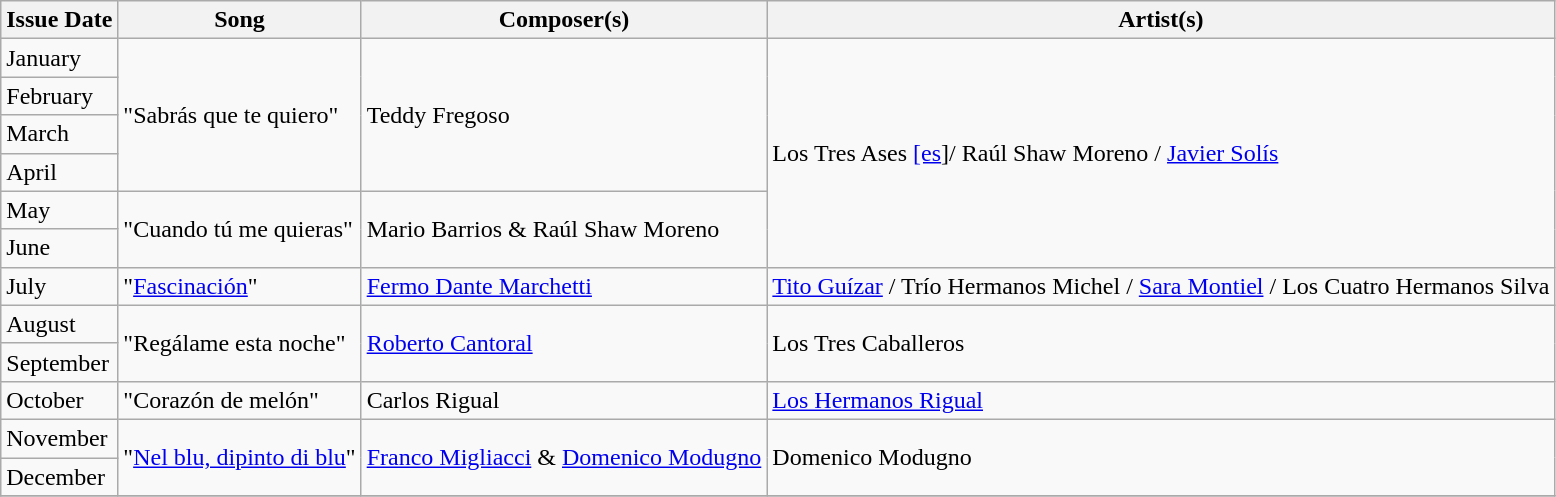<table class="wikitable">
<tr>
<th>Issue Date</th>
<th>Song</th>
<th>Composer(s)</th>
<th>Artist(s)</th>
</tr>
<tr>
<td>January</td>
<td align="left" rowspan="4">"Sabrás que te quiero"</td>
<td align="left" rowspan="4">Teddy Fregoso</td>
<td align="left" rowspan="6">Los Tres Ases <a href='#'>[es</a>]/ Raúl Shaw Moreno / <a href='#'>Javier Solís</a></td>
</tr>
<tr>
<td>February</td>
</tr>
<tr>
<td>March</td>
</tr>
<tr>
<td>April</td>
</tr>
<tr>
<td>May</td>
<td align="left" rowspan="2">"Cuando tú me quieras"</td>
<td align="left" rowspan="2">Mario Barrios & Raúl Shaw Moreno</td>
</tr>
<tr>
<td>June</td>
</tr>
<tr>
<td>July</td>
<td align="left" rowspan="1">"<a href='#'>Fascinación</a>"</td>
<td align="left" rowspan="1"><a href='#'>Fermo Dante Marchetti</a></td>
<td align="left" rowspan="1"><a href='#'>Tito Guízar</a> / Trío Hermanos Michel / <a href='#'>Sara Montiel</a> / Los Cuatro Hermanos Silva</td>
</tr>
<tr>
<td>August</td>
<td align="left" rowspan="2">"Regálame esta noche"</td>
<td align="left" rowspan="2"><a href='#'>Roberto Cantoral</a></td>
<td align="left" rowspan="2">Los Tres Caballeros</td>
</tr>
<tr>
<td>September</td>
</tr>
<tr>
<td>October</td>
<td align="left" rowspan="1">"Corazón de melón"</td>
<td align="left" rowspan="1">Carlos Rigual</td>
<td align="left" rowspan="1"><a href='#'>Los Hermanos Rigual</a></td>
</tr>
<tr>
<td>November</td>
<td align="left" rowspan="2">"<a href='#'>Nel blu, dipinto di blu</a>"</td>
<td align="left" rowspan="2"><a href='#'>Franco Migliacci</a> & <a href='#'>Domenico Modugno</a></td>
<td align="left" rowspan="2">Domenico Modugno</td>
</tr>
<tr>
<td>December</td>
</tr>
<tr>
</tr>
</table>
